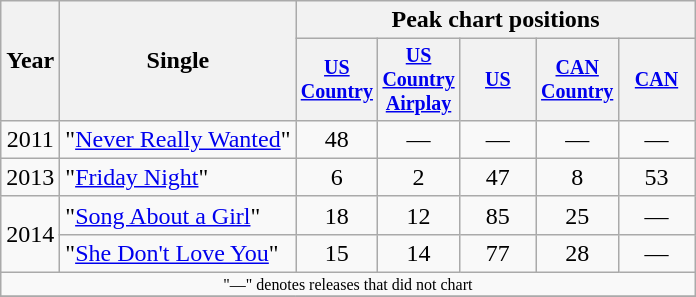<table class="wikitable" style="text-align:center;">
<tr>
<th rowspan="2">Year</th>
<th rowspan="2">Single</th>
<th colspan="5">Peak chart positions</th>
</tr>
<tr style="font-size:smaller;">
<th width="45"><a href='#'>US Country</a></th>
<th width="45"><a href='#'>US Country Airplay</a></th>
<th width="45"><a href='#'>US</a></th>
<th width="45"><a href='#'>CAN Country</a><br></th>
<th width="45"><a href='#'>CAN</a></th>
</tr>
<tr>
<td>2011</td>
<td align="left">"<a href='#'>Never Really Wanted</a>"</td>
<td>48</td>
<td>—</td>
<td>—</td>
<td>—</td>
<td>—</td>
</tr>
<tr>
<td>2013</td>
<td align="left">"<a href='#'>Friday Night</a>"</td>
<td>6</td>
<td>2</td>
<td>47</td>
<td>8</td>
<td>53</td>
</tr>
<tr>
<td rowspan="2">2014</td>
<td align="left">"<a href='#'>Song About a Girl</a>"</td>
<td>18</td>
<td>12</td>
<td>85</td>
<td>25</td>
<td>—</td>
</tr>
<tr>
<td align="left">"<a href='#'>She Don't Love You</a>"</td>
<td>15</td>
<td>14</td>
<td>77</td>
<td>28</td>
<td>—</td>
</tr>
<tr>
<td colspan="7" style="font-size:8pt">"—" denotes releases that did not chart</td>
</tr>
<tr>
</tr>
</table>
